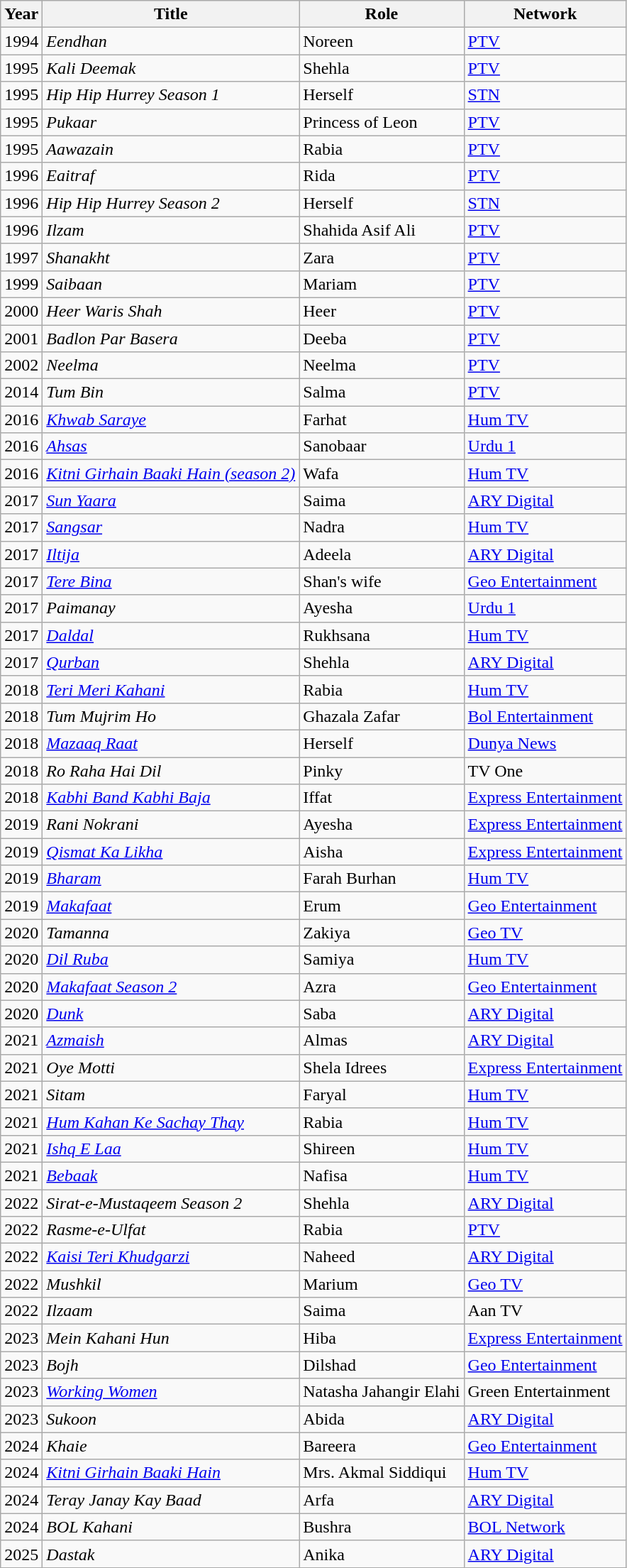<table class="wikitable sortable plainrowheaders">
<tr style="text-align:center;">
<th scope="col">Year</th>
<th scope="col">Title</th>
<th scope="col">Role</th>
<th scope="col">Network</th>
</tr>
<tr>
<td>1994</td>
<td><em>Eendhan</em></td>
<td>Noreen</td>
<td><a href='#'>PTV</a></td>
</tr>
<tr>
<td>1995</td>
<td><em>Kali Deemak</em></td>
<td>Shehla</td>
<td><a href='#'>PTV</a></td>
</tr>
<tr>
<td>1995</td>
<td><em>Hip Hip Hurrey Season 1</em></td>
<td>Herself</td>
<td><a href='#'>STN</a></td>
</tr>
<tr>
<td>1995</td>
<td><em>Pukaar</em></td>
<td>Princess of Leon</td>
<td><a href='#'>PTV</a></td>
</tr>
<tr>
<td>1995</td>
<td><em>Aawazain</em></td>
<td>Rabia</td>
<td><a href='#'>PTV</a></td>
</tr>
<tr>
<td>1996</td>
<td><em>Eaitraf</em></td>
<td>Rida</td>
<td><a href='#'>PTV</a></td>
</tr>
<tr>
<td>1996</td>
<td><em>Hip Hip Hurrey Season 2</em></td>
<td>Herself</td>
<td><a href='#'>STN</a></td>
</tr>
<tr>
<td>1996</td>
<td><em>Ilzam</em></td>
<td>Shahida Asif Ali</td>
<td><a href='#'>PTV</a></td>
</tr>
<tr>
<td>1997</td>
<td><em>Shanakht</em></td>
<td>Zara</td>
<td><a href='#'>PTV</a></td>
</tr>
<tr>
<td>1999</td>
<td><em>Saibaan</em></td>
<td>Mariam</td>
<td><a href='#'>PTV</a></td>
</tr>
<tr>
<td>2000</td>
<td><em>Heer Waris Shah</em></td>
<td>Heer</td>
<td><a href='#'>PTV</a></td>
</tr>
<tr>
<td>2001</td>
<td><em>Badlon Par Basera</em></td>
<td>Deeba</td>
<td><a href='#'>PTV</a></td>
</tr>
<tr>
<td>2002</td>
<td><em>Neelma</em></td>
<td>Neelma</td>
<td><a href='#'>PTV</a></td>
</tr>
<tr>
<td>2014</td>
<td><em>Tum Bin</em></td>
<td>Salma</td>
<td><a href='#'>PTV</a></td>
</tr>
<tr>
<td>2016</td>
<td><em><a href='#'>Khwab Saraye</a></em></td>
<td>Farhat</td>
<td><a href='#'>Hum TV</a></td>
</tr>
<tr>
<td>2016</td>
<td><em><a href='#'>Ahsas</a></em></td>
<td>Sanobaar</td>
<td><a href='#'>Urdu 1</a></td>
</tr>
<tr>
<td>2016</td>
<td><em><a href='#'>Kitni Girhain Baaki Hain (season 2)</a></em></td>
<td>Wafa</td>
<td><a href='#'>Hum TV</a></td>
</tr>
<tr>
<td>2017</td>
<td><em><a href='#'>Sun Yaara</a></em></td>
<td>Saima</td>
<td><a href='#'>ARY Digital</a></td>
</tr>
<tr>
<td>2017</td>
<td><em><a href='#'>Sangsar</a></em></td>
<td>Nadra</td>
<td><a href='#'>Hum TV</a></td>
</tr>
<tr>
<td>2017</td>
<td><em><a href='#'>Iltija</a></em></td>
<td>Adeela</td>
<td><a href='#'>ARY Digital</a></td>
</tr>
<tr>
<td>2017</td>
<td><em><a href='#'>Tere Bina</a></em></td>
<td>Shan's wife</td>
<td><a href='#'>Geo Entertainment</a></td>
</tr>
<tr>
<td>2017</td>
<td><em>Paimanay</em></td>
<td>Ayesha</td>
<td><a href='#'>Urdu 1</a></td>
</tr>
<tr>
<td>2017</td>
<td><em><a href='#'>Daldal</a></em></td>
<td>Rukhsana</td>
<td><a href='#'>Hum TV</a></td>
</tr>
<tr>
<td>2017</td>
<td><em><a href='#'>Qurban</a></em></td>
<td>Shehla</td>
<td><a href='#'>ARY Digital</a></td>
</tr>
<tr>
<td>2018</td>
<td><em><a href='#'>Teri Meri Kahani</a></em></td>
<td>Rabia</td>
<td><a href='#'>Hum TV</a></td>
</tr>
<tr>
<td>2018</td>
<td><em>Tum Mujrim Ho</em></td>
<td>Ghazala Zafar</td>
<td><a href='#'>Bol Entertainment</a></td>
</tr>
<tr>
<td>2018</td>
<td><em><a href='#'>Mazaaq Raat</a></em></td>
<td>Herself</td>
<td><a href='#'>Dunya News</a></td>
</tr>
<tr>
<td>2018</td>
<td><em>Ro Raha Hai Dil</em></td>
<td>Pinky</td>
<td>TV One</td>
</tr>
<tr>
<td>2018</td>
<td><em><a href='#'>Kabhi Band Kabhi Baja</a></em></td>
<td>Iffat</td>
<td><a href='#'>Express Entertainment</a></td>
</tr>
<tr>
<td>2019</td>
<td><em>Rani Nokrani</em></td>
<td>Ayesha</td>
<td><a href='#'>Express Entertainment</a></td>
</tr>
<tr>
<td>2019</td>
<td><em><a href='#'>Qismat Ka Likha</a></em></td>
<td>Aisha</td>
<td><a href='#'>Express Entertainment</a></td>
</tr>
<tr>
<td>2019</td>
<td><em><a href='#'>Bharam</a></em></td>
<td>Farah Burhan</td>
<td><a href='#'>Hum TV</a></td>
</tr>
<tr>
<td>2019</td>
<td><em><a href='#'>Makafaat</a></em></td>
<td>Erum</td>
<td><a href='#'>Geo Entertainment</a></td>
</tr>
<tr>
<td>2020</td>
<td><em>Tamanna</em></td>
<td>Zakiya</td>
<td><a href='#'>Geo TV</a></td>
</tr>
<tr>
<td>2020</td>
<td><em><a href='#'>Dil Ruba</a></em></td>
<td>Samiya</td>
<td><a href='#'>Hum TV</a></td>
</tr>
<tr>
<td>2020</td>
<td><em><a href='#'>Makafaat Season 2</a></em></td>
<td>Azra</td>
<td><a href='#'>Geo Entertainment</a></td>
</tr>
<tr>
<td>2020</td>
<td><em><a href='#'>Dunk</a></em></td>
<td>Saba</td>
<td><a href='#'>ARY Digital</a></td>
</tr>
<tr>
<td>2021</td>
<td><em><a href='#'>Azmaish</a></em></td>
<td>Almas</td>
<td><a href='#'>ARY Digital</a></td>
</tr>
<tr>
<td>2021</td>
<td><em>Oye Motti</em></td>
<td>Shela Idrees</td>
<td><a href='#'>Express Entertainment</a></td>
</tr>
<tr>
<td>2021</td>
<td><em>Sitam</em></td>
<td>Faryal</td>
<td><a href='#'>Hum TV</a></td>
</tr>
<tr>
<td>2021</td>
<td><em><a href='#'>Hum Kahan Ke Sachay Thay</a></em></td>
<td>Rabia</td>
<td><a href='#'>Hum TV</a></td>
</tr>
<tr>
<td>2021</td>
<td><em><a href='#'>Ishq E Laa</a></em></td>
<td>Shireen</td>
<td><a href='#'>Hum TV</a></td>
</tr>
<tr>
<td>2021</td>
<td><em><a href='#'>Bebaak</a></em></td>
<td>Nafisa</td>
<td><a href='#'>Hum TV</a></td>
</tr>
<tr>
<td>2022</td>
<td><em>Sirat-e-Mustaqeem Season 2</em></td>
<td>Shehla</td>
<td><a href='#'>ARY Digital</a></td>
</tr>
<tr>
<td>2022</td>
<td><em>Rasme-e-Ulfat</em></td>
<td>Rabia</td>
<td><a href='#'>PTV</a></td>
</tr>
<tr>
<td>2022</td>
<td><em><a href='#'>Kaisi Teri Khudgarzi</a></em></td>
<td>Naheed</td>
<td><a href='#'>ARY Digital</a></td>
</tr>
<tr>
<td>2022</td>
<td><em>Mushkil</em></td>
<td>Marium</td>
<td><a href='#'>Geo TV</a></td>
</tr>
<tr>
<td>2022</td>
<td><em>Ilzaam</em></td>
<td>Saima</td>
<td>Aan TV</td>
</tr>
<tr>
<td>2023</td>
<td><em>Mein Kahani Hun</em></td>
<td>Hiba</td>
<td><a href='#'>Express Entertainment</a></td>
</tr>
<tr>
<td>2023</td>
<td><em>Bojh</em></td>
<td>Dilshad</td>
<td><a href='#'>Geo Entertainment</a></td>
</tr>
<tr>
<td>2023</td>
<td><em><a href='#'>Working Women</a></em></td>
<td>Natasha Jahangir Elahi</td>
<td>Green Entertainment</td>
</tr>
<tr>
<td>2023</td>
<td><em>Sukoon</em></td>
<td>Abida</td>
<td><a href='#'>ARY Digital</a></td>
</tr>
<tr>
<td>2024</td>
<td><em>Khaie</em></td>
<td>Bareera</td>
<td><a href='#'>Geo Entertainment</a></td>
</tr>
<tr>
<td>2024</td>
<td><em><a href='#'>Kitni Girhain Baaki Hain</a></em></td>
<td>Mrs. Akmal Siddiqui</td>
<td><a href='#'>Hum TV</a></td>
</tr>
<tr>
<td>2024</td>
<td><em>Teray Janay Kay Baad</em></td>
<td>Arfa</td>
<td><a href='#'>ARY Digital</a></td>
</tr>
<tr>
<td>2024</td>
<td><em>BOL Kahani</em></td>
<td>Bushra</td>
<td><a href='#'>BOL Network</a></td>
</tr>
<tr>
<td>2025</td>
<td><em>Dastak</em></td>
<td>Anika</td>
<td><a href='#'>ARY Digital</a></td>
</tr>
</table>
